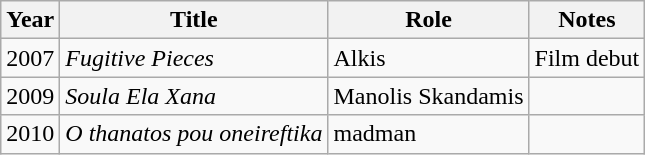<table class="wikitable sortable">
<tr>
<th>Year</th>
<th>Title</th>
<th>Role</th>
<th>Notes</th>
</tr>
<tr>
<td>2007</td>
<td><em>Fugitive Pieces</em></td>
<td>Alkis</td>
<td>Film debut</td>
</tr>
<tr>
<td>2009</td>
<td><em>Soula Ela Xana</em></td>
<td>Manolis Skandamis</td>
<td></td>
</tr>
<tr>
<td>2010</td>
<td><em>O thanatos pou oneireftika</em></td>
<td>madman</td>
<td></td>
</tr>
</table>
